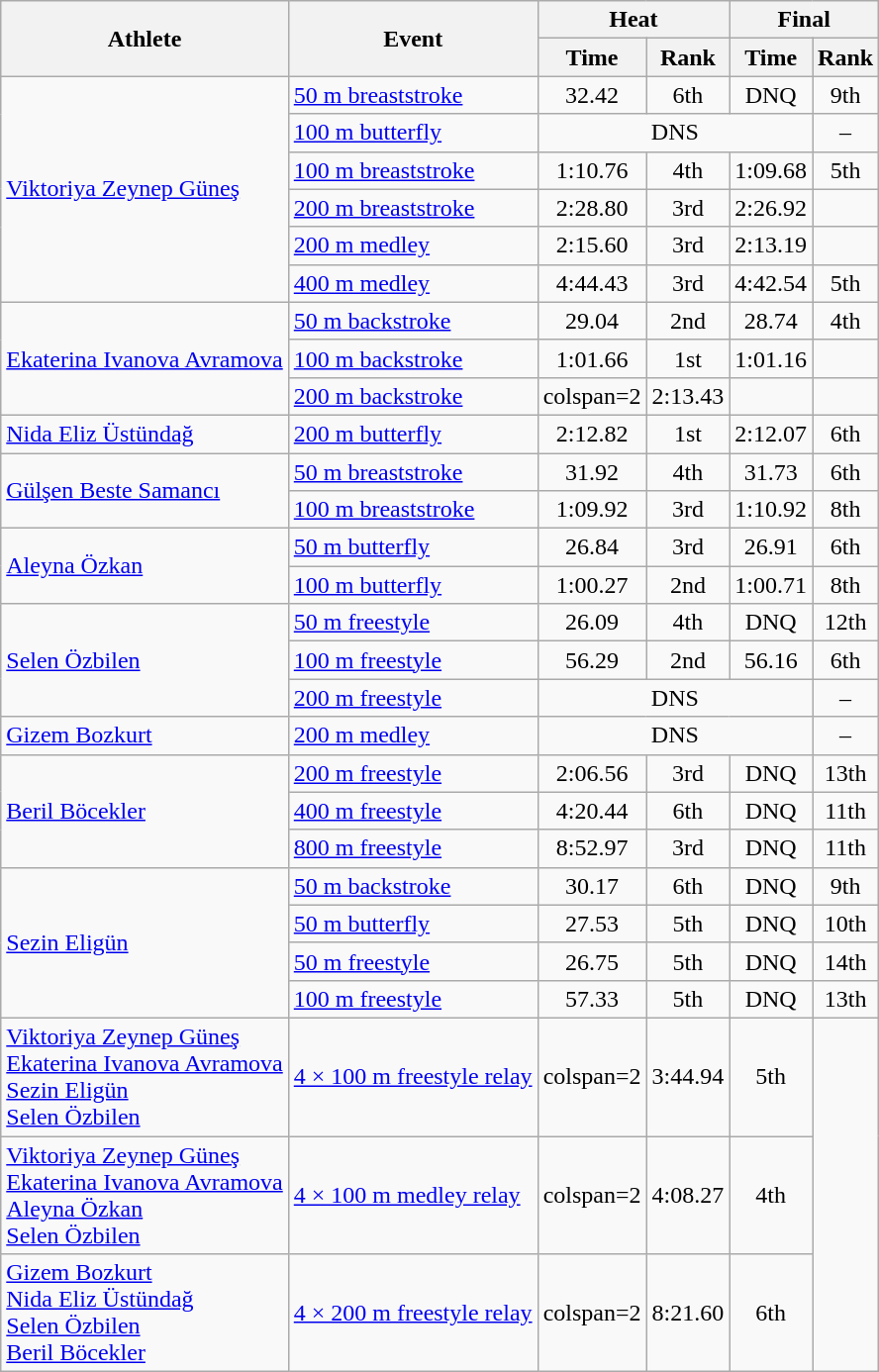<table class=wikitable>
<tr>
<th rowspan="2">Athlete</th>
<th rowspan="2">Event</th>
<th colspan="2">Heat</th>
<th colspan="2">Final</th>
</tr>
<tr>
<th>Time</th>
<th>Rank</th>
<th>Time</th>
<th>Rank</th>
</tr>
<tr align=center>
<td align=left rowspan=6><a href='#'>Viktoriya Zeynep Güneş</a></td>
<td align=left><a href='#'>50 m breaststroke</a></td>
<td>32.42</td>
<td>6th</td>
<td>DNQ</td>
<td>9th</td>
</tr>
<tr align=center>
<td align=left><a href='#'>100 m butterfly</a></td>
<td colspan=3>DNS</td>
<td>–</td>
</tr>
<tr align=center>
<td align=left><a href='#'>100 m breaststroke</a></td>
<td>1:10.76</td>
<td>4th</td>
<td>1:09.68</td>
<td>5th</td>
</tr>
<tr align=center>
<td align=left><a href='#'>200 m breaststroke</a></td>
<td>2:28.80</td>
<td>3rd</td>
<td>2:26.92</td>
<td></td>
</tr>
<tr align=center>
<td align=left><a href='#'>200 m medley</a></td>
<td>2:15.60</td>
<td>3rd</td>
<td>2:13.19</td>
<td></td>
</tr>
<tr align=center>
<td align=left><a href='#'>400 m medley</a></td>
<td>4:44.43</td>
<td>3rd</td>
<td>4:42.54</td>
<td>5th</td>
</tr>
<tr align=center>
<td align=left rowspan=3><a href='#'>Ekaterina Ivanova Avramova</a></td>
<td align=left><a href='#'>50 m backstroke</a></td>
<td>29.04</td>
<td>2nd</td>
<td>28.74</td>
<td>4th</td>
</tr>
<tr align=center>
<td align=left><a href='#'>100 m backstroke</a></td>
<td>1:01.66</td>
<td>1st</td>
<td>1:01.16</td>
<td></td>
</tr>
<tr align=center>
<td align=left><a href='#'>200 m backstroke</a></td>
<td>colspan=2 </td>
<td>2:13.43</td>
<td></td>
</tr>
<tr align=center>
<td align=left><a href='#'>Nida Eliz Üstündağ</a></td>
<td align=left><a href='#'>200 m butterfly</a></td>
<td>2:12.82</td>
<td>1st</td>
<td>2:12.07</td>
<td>6th</td>
</tr>
<tr align=center>
<td align=left rowspan=2><a href='#'>Gülşen Beste Samancı</a></td>
<td align=left><a href='#'>50 m breaststroke</a></td>
<td>31.92</td>
<td>4th</td>
<td>31.73</td>
<td>6th</td>
</tr>
<tr align=center>
<td align=left><a href='#'>100 m breaststroke</a></td>
<td>1:09.92</td>
<td>3rd</td>
<td>1:10.92</td>
<td>8th</td>
</tr>
<tr align=center>
<td align=left rowspan=2><a href='#'>Aleyna Özkan</a></td>
<td align=left><a href='#'>50 m butterfly</a></td>
<td>26.84</td>
<td>3rd</td>
<td>26.91</td>
<td>6th</td>
</tr>
<tr align=center>
<td align=left><a href='#'>100 m butterfly</a></td>
<td>1:00.27</td>
<td>2nd</td>
<td>1:00.71</td>
<td>8th</td>
</tr>
<tr align=center>
<td align=left rowspan=3><a href='#'>Selen Özbilen</a></td>
<td align=left><a href='#'>50 m freestyle</a></td>
<td>26.09</td>
<td>4th</td>
<td>DNQ</td>
<td>12th</td>
</tr>
<tr align=center>
<td align=left><a href='#'>100 m freestyle</a></td>
<td>56.29</td>
<td>2nd</td>
<td>56.16</td>
<td>6th</td>
</tr>
<tr align=center>
<td align=left><a href='#'>200 m freestyle</a></td>
<td colspan=3>DNS</td>
<td>–</td>
</tr>
<tr align=center>
<td align=left><a href='#'>Gizem Bozkurt</a></td>
<td align=left><a href='#'>200 m medley</a></td>
<td colspan=3>DNS</td>
<td>–</td>
</tr>
<tr align=center>
<td align=left rowspan=3><a href='#'>Beril Böcekler</a></td>
<td align=left><a href='#'>200 m freestyle</a></td>
<td>2:06.56</td>
<td>3rd</td>
<td>DNQ</td>
<td>13th</td>
</tr>
<tr align=center>
<td align=left><a href='#'>400 m freestyle</a></td>
<td>4:20.44</td>
<td>6th</td>
<td>DNQ</td>
<td>11th</td>
</tr>
<tr align=center>
<td align=left><a href='#'>800 m freestyle</a></td>
<td>8:52.97</td>
<td>3rd</td>
<td>DNQ</td>
<td>11th</td>
</tr>
<tr align=center>
<td align=left rowspan=4><a href='#'>Sezin Eligün</a></td>
<td align=left><a href='#'>50 m backstroke</a></td>
<td>30.17</td>
<td>6th</td>
<td>DNQ</td>
<td>9th</td>
</tr>
<tr align=center>
<td align=left><a href='#'>50 m butterfly</a></td>
<td>27.53</td>
<td>5th</td>
<td>DNQ</td>
<td>10th</td>
</tr>
<tr align=center>
<td align=left><a href='#'>50 m freestyle</a></td>
<td>26.75</td>
<td>5th</td>
<td>DNQ</td>
<td>14th</td>
</tr>
<tr align=center>
<td align=left><a href='#'>100 m freestyle</a></td>
<td>57.33</td>
<td>5th</td>
<td>DNQ</td>
<td>13th</td>
</tr>
<tr align=center>
<td align=left><a href='#'>Viktoriya Zeynep Güneş</a><br><a href='#'>Ekaterina Ivanova Avramova</a><br><a href='#'>Sezin Eligün</a><br><a href='#'>Selen Özbilen</a></td>
<td align=left><a href='#'>4 × 100 m freestyle relay</a></td>
<td>colspan=2 </td>
<td>3:44.94</td>
<td>5th</td>
</tr>
<tr align=center>
<td align=left><a href='#'>Viktoriya Zeynep Güneş</a><br><a href='#'>Ekaterina Ivanova Avramova</a><br><a href='#'>Aleyna Özkan</a><br><a href='#'>Selen Özbilen</a></td>
<td align=left><a href='#'>4 × 100 m medley relay</a></td>
<td>colspan=2 </td>
<td>4:08.27</td>
<td>4th</td>
</tr>
<tr align=center>
<td align=left><a href='#'>Gizem Bozkurt</a><br><a href='#'>Nida Eliz Üstündağ</a><br><a href='#'>Selen Özbilen</a><br><a href='#'>Beril Böcekler</a></td>
<td align=left><a href='#'>4 × 200 m freestyle relay</a></td>
<td>colspan=2 </td>
<td>8:21.60</td>
<td>6th</td>
</tr>
</table>
